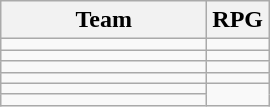<table class=wikitable>
<tr>
<th width=130>Team</th>
<th>RPG</th>
</tr>
<tr>
<td></td>
<td></td>
</tr>
<tr>
<td></td>
<td></td>
</tr>
<tr>
<td></td>
<td></td>
</tr>
<tr>
<td></td>
<td></td>
</tr>
<tr>
<td></td>
<td rowspan=2></td>
</tr>
<tr>
<td></td>
</tr>
</table>
